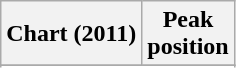<table class="wikitable sortable">
<tr>
<th align="left">Chart (2011)</th>
<th align="center">Peak<br>position</th>
</tr>
<tr>
</tr>
<tr>
</tr>
<tr>
</tr>
</table>
